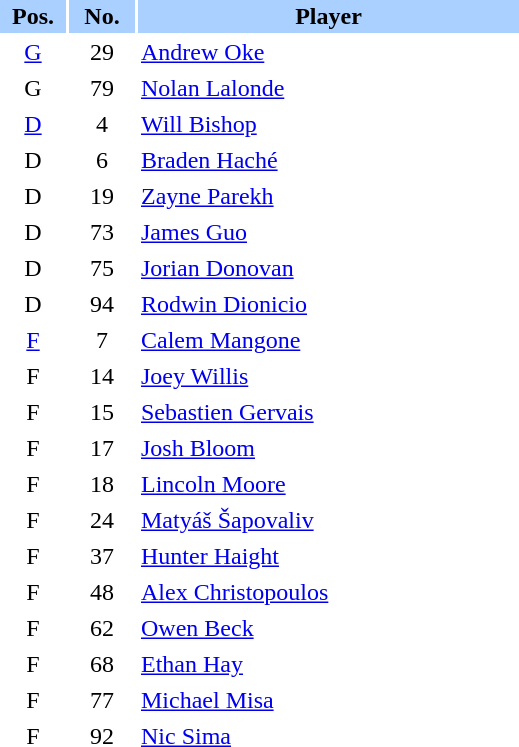<table border="0" cellspacing="2" cellpadding="2">
<tr bgcolor=AAD0FF>
<th width=40>Pos.</th>
<th width=40>No.</th>
<th width=250>Player</th>
</tr>
<tr>
<td style="text-align:center;"><a href='#'>G</a></td>
<td style="text-align:center;">29</td>
<td><a href='#'>Andrew Oke</a></td>
</tr>
<tr>
<td style="text-align:center;">G</td>
<td style="text-align:center;">79</td>
<td><a href='#'>Nolan Lalonde</a></td>
</tr>
<tr>
<td style="text-align:center;"><a href='#'>D</a></td>
<td style="text-align:center;">4</td>
<td><a href='#'>Will Bishop</a></td>
</tr>
<tr>
<td style="text-align:center;">D</td>
<td style="text-align:center;">6</td>
<td><a href='#'>Braden Haché</a></td>
</tr>
<tr>
<td style="text-align:center;">D</td>
<td style="text-align:center;">19</td>
<td><a href='#'>Zayne Parekh</a></td>
</tr>
<tr>
<td style="text-align:center;">D</td>
<td style="text-align:center;">73</td>
<td><a href='#'>James Guo</a></td>
</tr>
<tr>
<td style="text-align:center;">D</td>
<td style="text-align:center;">75</td>
<td><a href='#'>Jorian Donovan</a></td>
</tr>
<tr>
<td style="text-align:center;">D</td>
<td style="text-align:center;">94</td>
<td><a href='#'>Rodwin Dionicio</a></td>
</tr>
<tr>
<td style="text-align:center;"><a href='#'>F</a></td>
<td style="text-align:center;">7</td>
<td><a href='#'>Calem Mangone</a></td>
</tr>
<tr>
<td style="text-align:center;">F</td>
<td style="text-align:center;">14</td>
<td><a href='#'>Joey Willis</a></td>
</tr>
<tr>
<td style="text-align:center;">F</td>
<td style="text-align:center;">15</td>
<td><a href='#'>Sebastien Gervais</a></td>
</tr>
<tr>
<td style="text-align:center;">F</td>
<td style="text-align:center;">17</td>
<td><a href='#'>Josh Bloom</a></td>
</tr>
<tr>
<td style="text-align:center;">F</td>
<td style="text-align:center;">18</td>
<td><a href='#'>Lincoln Moore</a></td>
</tr>
<tr>
<td style="text-align:center;">F</td>
<td style="text-align:center;">24</td>
<td><a href='#'>Matyáš Šapovaliv</a></td>
</tr>
<tr>
<td style="text-align:center;">F</td>
<td style="text-align:center;">37</td>
<td><a href='#'>Hunter Haight</a></td>
</tr>
<tr>
<td style="text-align:center;">F</td>
<td style="text-align:center;">48</td>
<td><a href='#'>Alex Christopoulos</a></td>
</tr>
<tr>
<td style="text-align:center;">F</td>
<td style="text-align:center;">62</td>
<td><a href='#'>Owen Beck</a></td>
</tr>
<tr>
<td style="text-align:center;">F</td>
<td style="text-align:center;">68</td>
<td><a href='#'>Ethan Hay</a></td>
</tr>
<tr>
<td style="text-align:center;">F</td>
<td style="text-align:center;">77</td>
<td><a href='#'>Michael Misa</a></td>
</tr>
<tr>
<td style="text-align:center;">F</td>
<td style="text-align:center;">92</td>
<td><a href='#'>Nic Sima</a></td>
</tr>
</table>
